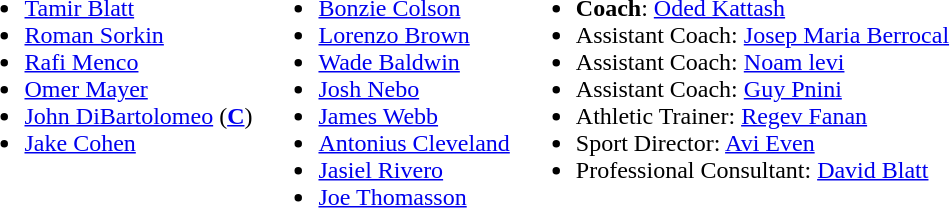<table>
<tr valign="top">
<td><br><ul><li> <a href='#'>Tamir Blatt</a></li><li> <a href='#'>Roman Sorkin</a></li><li> <a href='#'>Rafi Menco</a></li><li> <a href='#'>Omer Mayer</a></li><li> <a href='#'>John DiBartolomeo</a> (<strong><a href='#'>C</a></strong>)</li><li> <a href='#'>Jake Cohen</a></li></ul></td>
<td><br><ul><li> <a href='#'>Bonzie Colson</a></li><li> <a href='#'>Lorenzo Brown</a></li><li> <a href='#'>Wade Baldwin</a></li><li> <a href='#'>Josh Nebo</a></li><li> <a href='#'>James Webb</a></li><li> <a href='#'>Antonius Cleveland</a></li><li> <a href='#'>Jasiel Rivero</a></li><li> <a href='#'>Joe Thomasson</a></li></ul></td>
<td><br><ul><li><strong>Coach</strong>:  <a href='#'>Oded Kattash</a></li><li>Assistant Coach:  <a href='#'>Josep Maria Berrocal</a></li><li>Assistant Coach:  <a href='#'>Noam levi</a></li><li>Assistant Coach:  <a href='#'>Guy Pnini</a></li><li>Athletic Trainer:  <a href='#'>Regev Fanan</a></li><li>Sport Director:  <a href='#'>Avi Even</a></li><li>Professional Consultant:   <a href='#'>David Blatt</a></li></ul></td>
</tr>
</table>
